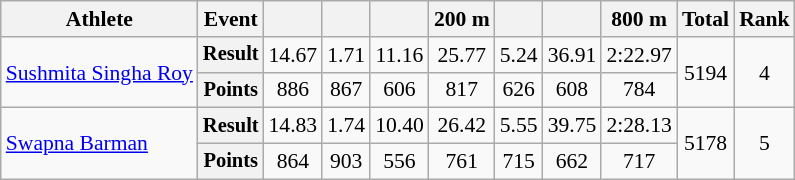<table class=wikitable style=font-size:90%;text-align:center>
<tr>
<th>Athlete</th>
<th>Event</th>
<th></th>
<th></th>
<th></th>
<th>200 m</th>
<th></th>
<th></th>
<th>800 m</th>
<th>Total</th>
<th>Rank</th>
</tr>
<tr>
<td align=left rowspan=2><a href='#'>Sushmita Singha Roy</a></td>
<th style=font-size:95%>Result</th>
<td>14.67</td>
<td>1.71</td>
<td>11.16</td>
<td>25.77</td>
<td>5.24</td>
<td>36.91</td>
<td>2:22.97</td>
<td rowspan=2>5194</td>
<td rowspan=2>4</td>
</tr>
<tr>
<th style=font-size:95%>Points</th>
<td>886</td>
<td>867</td>
<td>606</td>
<td>817</td>
<td>626</td>
<td>608</td>
<td>784</td>
</tr>
<tr>
<td align=left rowspan=2><a href='#'>Swapna Barman</a></td>
<th style=font-size:95%>Result</th>
<td>14.83</td>
<td>1.74</td>
<td>10.40</td>
<td>26.42</td>
<td>5.55</td>
<td>39.75</td>
<td>2:28.13</td>
<td rowspan=2>5178</td>
<td rowspan=2>5</td>
</tr>
<tr>
<th style=font-size:95%>Points</th>
<td>864</td>
<td>903</td>
<td>556</td>
<td>761</td>
<td>715</td>
<td>662</td>
<td>717</td>
</tr>
</table>
